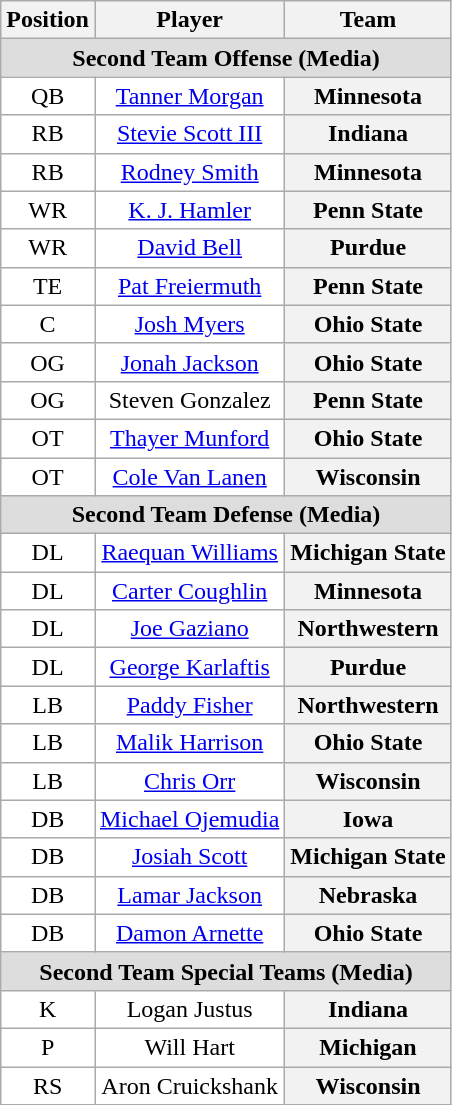<table class="wikitable sortable">
<tr>
<th>Position</th>
<th>Player</th>
<th>Team</th>
</tr>
<tr>
<td colspan="3" style="text-align:center; background:#ddd;"><strong>Second Team Offense (Media)</strong></td>
</tr>
<tr style="text-align:center;">
<td style="background:white">QB</td>
<td style="background:white"><a href='#'>Tanner Morgan</a></td>
<th style=>Minnesota</th>
</tr>
<tr style="text-align:center;">
<td style="background:white">RB</td>
<td style="background:white"><a href='#'>Stevie Scott III</a></td>
<th style=>Indiana</th>
</tr>
<tr style="text-align:center;">
<td style="background:white">RB</td>
<td style="background:white"><a href='#'>Rodney Smith</a></td>
<th style=>Minnesota</th>
</tr>
<tr style="text-align:center;">
<td style="background:white">WR</td>
<td style="background:white"><a href='#'>K. J. Hamler</a></td>
<th style=>Penn State</th>
</tr>
<tr style="text-align:center;">
<td style="background:white">WR</td>
<td style="background:white"><a href='#'>David Bell</a></td>
<th style=>Purdue</th>
</tr>
<tr style="text-align:center;">
<td style="background:white">TE</td>
<td style="background:white"><a href='#'>Pat Freiermuth</a></td>
<th style=>Penn State</th>
</tr>
<tr style="text-align:center;">
<td style="background:white">C</td>
<td style="background:white"><a href='#'>Josh Myers</a></td>
<th style=>Ohio State</th>
</tr>
<tr style="text-align:center;">
<td style="background:white">OG</td>
<td style="background:white"><a href='#'>Jonah Jackson</a></td>
<th style=>Ohio State</th>
</tr>
<tr style="text-align:center;">
<td style="background:white">OG</td>
<td style="background:white">Steven Gonzalez</td>
<th style=>Penn State</th>
</tr>
<tr style="text-align:center;">
<td style="background:white">OT</td>
<td style="background:white"><a href='#'>Thayer Munford</a></td>
<th style=>Ohio State</th>
</tr>
<tr style="text-align:center;">
<td style="background:white">OT</td>
<td style="background:white"><a href='#'>Cole Van Lanen</a></td>
<th style=>Wisconsin</th>
</tr>
<tr>
<td colspan="3" style="text-align:center; background:#ddd;"><strong>Second Team Defense (Media)</strong></td>
</tr>
<tr style="text-align:center;">
<td style="background:white">DL</td>
<td style="background:white"><a href='#'>Raequan Williams</a></td>
<th style=>Michigan State</th>
</tr>
<tr style="text-align:center;">
<td style="background:white">DL</td>
<td style="background:white"><a href='#'>Carter Coughlin</a></td>
<th style=>Minnesota</th>
</tr>
<tr style="text-align:center;">
<td style="background:white">DL</td>
<td style="background:white"><a href='#'>Joe Gaziano</a></td>
<th style=>Northwestern</th>
</tr>
<tr style="text-align:center;">
<td style="background:white">DL</td>
<td style="background:white"><a href='#'>George Karlaftis</a></td>
<th style=>Purdue</th>
</tr>
<tr style="text-align:center;">
<td style="background:white">LB</td>
<td style="background:white"><a href='#'>Paddy Fisher</a></td>
<th style=>Northwestern</th>
</tr>
<tr style="text-align:center;">
<td style="background:white">LB</td>
<td style="background:white"><a href='#'>Malik Harrison</a></td>
<th style=>Ohio State</th>
</tr>
<tr style="text-align:center;">
<td style="background:white">LB</td>
<td style="background:white"><a href='#'>Chris Orr</a></td>
<th style=>Wisconsin</th>
</tr>
<tr style="text-align:center;">
<td style="background:white">DB</td>
<td style="background:white"><a href='#'>Michael Ojemudia</a></td>
<th style=>Iowa</th>
</tr>
<tr style="text-align:center;">
<td style="background:white">DB</td>
<td style="background:white"><a href='#'>Josiah Scott</a></td>
<th style=>Michigan State</th>
</tr>
<tr style="text-align:center;">
<td style="background:white">DB</td>
<td style="background:white"><a href='#'>Lamar Jackson</a></td>
<th style=>Nebraska</th>
</tr>
<tr style="text-align:center;">
<td style="background:white">DB</td>
<td style="background:white"><a href='#'>Damon Arnette</a></td>
<th style=>Ohio State</th>
</tr>
<tr>
<td colspan="3" style="text-align:center; background:#ddd;"><strong>Second Team Special Teams (Media)</strong></td>
</tr>
<tr style="text-align:center;">
<td style="background:white">K</td>
<td style="background:white">Logan Justus</td>
<th style=>Indiana</th>
</tr>
<tr style="text-align:center;">
<td style="background:white">P</td>
<td style="background:white">Will Hart</td>
<th style=>Michigan</th>
</tr>
<tr style="text-align:center;">
<td style="background:white">RS</td>
<td style="background:white">Aron Cruickshank</td>
<th style=>Wisconsin</th>
</tr>
</table>
